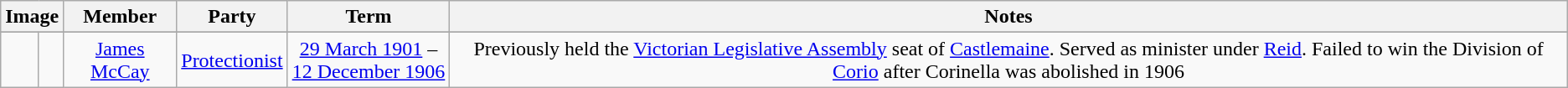<table class=wikitable style="text-align:center">
<tr>
<th colspan=2>Image</th>
<th>Member</th>
<th>Party</th>
<th>Term</th>
<th>Notes</th>
</tr>
<tr>
</tr>
<tr>
<td> </td>
<td></td>
<td><a href='#'>James McCay</a><br></td>
<td><a href='#'>Protectionist</a></td>
<td nowrap><a href='#'>29 March 1901</a> –<br><a href='#'>12 December 1906</a></td>
<td>Previously held the <a href='#'>Victorian Legislative Assembly</a> seat of <a href='#'>Castlemaine</a>. Served as minister under <a href='#'>Reid</a>. Failed to win the Division of <a href='#'>Corio</a> after Corinella was abolished in 1906</td>
</tr>
</table>
